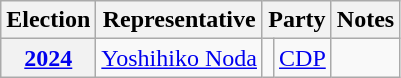<table class=wikitable>
<tr valign=bottom>
<th>Election</th>
<th>Representative</th>
<th colspan=2>Party</th>
<th>Notes</th>
</tr>
<tr>
<th><a href='#'>2024</a></th>
<td><a href='#'>Yoshihiko Noda</a></td>
<td bgcolor=></td>
<td><a href='#'>CDP</a></td>
<td></td>
</tr>
</table>
